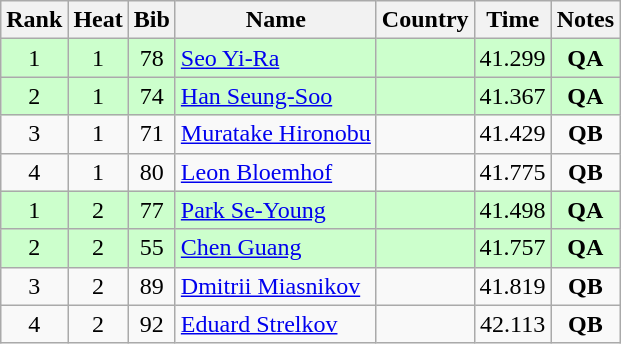<table class="wikitable sortable" style="text-align:center">
<tr>
<th>Rank</th>
<th>Heat</th>
<th>Bib</th>
<th>Name</th>
<th>Country</th>
<th>Time</th>
<th>Notes</th>
</tr>
<tr style="background:#cfc;">
<td>1</td>
<td>1</td>
<td>78</td>
<td align=left><a href='#'>Seo Yi-Ra</a></td>
<td align=left></td>
<td>41.299</td>
<td><strong>QA</strong></td>
</tr>
<tr style="background:#cfc;">
<td>2</td>
<td>1</td>
<td>74</td>
<td align=left><a href='#'>Han Seung-Soo</a></td>
<td align=left></td>
<td>41.367</td>
<td><strong>QA</strong></td>
</tr>
<tr>
<td>3</td>
<td>1</td>
<td>71</td>
<td align=left><a href='#'>Muratake Hironobu</a></td>
<td align=left></td>
<td>41.429</td>
<td><strong>QB</strong></td>
</tr>
<tr>
<td>4</td>
<td>1</td>
<td>80</td>
<td align=left><a href='#'>Leon Bloemhof</a></td>
<td align=left></td>
<td>41.775</td>
<td><strong>QB</strong></td>
</tr>
<tr style="background:#cfc;">
<td>1</td>
<td>2</td>
<td>77</td>
<td align=left><a href='#'>Park Se-Young</a></td>
<td align=left></td>
<td>41.498</td>
<td><strong>QA</strong></td>
</tr>
<tr style="background:#cfc;">
<td>2</td>
<td>2</td>
<td>55</td>
<td align=left><a href='#'>Chen Guang</a></td>
<td align=left></td>
<td>41.757</td>
<td><strong>QA</strong></td>
</tr>
<tr>
<td>3</td>
<td>2</td>
<td>89</td>
<td align=left><a href='#'>Dmitrii Miasnikov</a></td>
<td align=left></td>
<td>41.819</td>
<td><strong>QB</strong></td>
</tr>
<tr>
<td>4</td>
<td>2</td>
<td>92</td>
<td align=left><a href='#'>Eduard Strelkov</a></td>
<td align=left></td>
<td>42.113</td>
<td><strong>QB</strong></td>
</tr>
</table>
